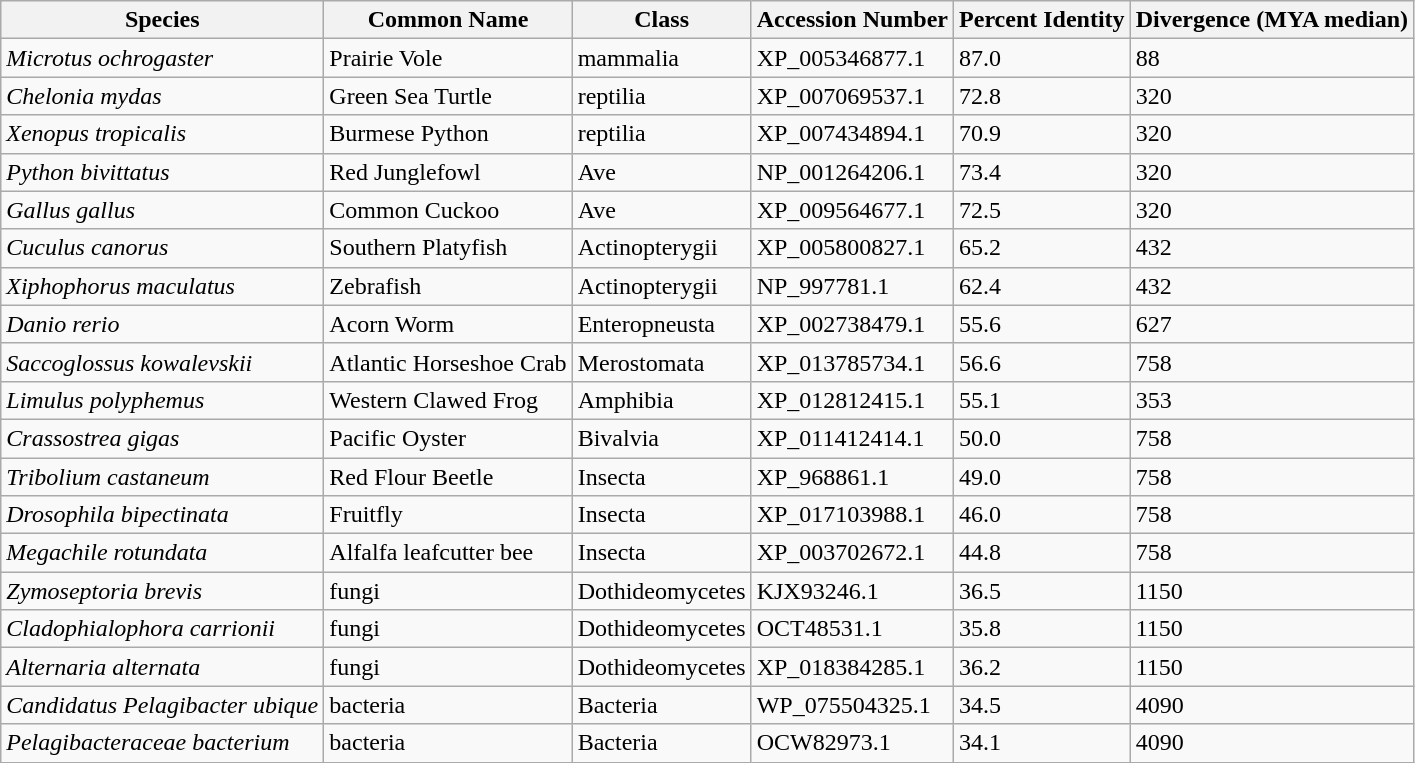<table class="wikitable sortable">
<tr>
<th>Species</th>
<th>Common Name</th>
<th>Class</th>
<th>Accession Number</th>
<th>Percent Identity</th>
<th>Divergence (MYA median)</th>
</tr>
<tr>
<td><em>Microtus ochrogaster</em></td>
<td>Prairie Vole</td>
<td>mammalia</td>
<td>XP_005346877.1</td>
<td>87.0</td>
<td>88</td>
</tr>
<tr>
<td><em>Chelonia mydas</em></td>
<td>Green Sea Turtle</td>
<td>reptilia</td>
<td>XP_007069537.1</td>
<td>72.8</td>
<td>320</td>
</tr>
<tr>
<td><em>Xenopus tropicalis</em></td>
<td>Burmese Python</td>
<td>reptilia</td>
<td>XP_007434894.1</td>
<td>70.9</td>
<td>320</td>
</tr>
<tr>
<td><em>Python bivittatus</em></td>
<td>Red Junglefowl</td>
<td>Ave</td>
<td>NP_001264206.1</td>
<td>73.4</td>
<td>320</td>
</tr>
<tr>
<td><em>Gallus gallus</em></td>
<td>Common Cuckoo</td>
<td>Ave</td>
<td>XP_009564677.1</td>
<td>72.5</td>
<td>320</td>
</tr>
<tr>
<td><em>Cuculus canorus</em></td>
<td>Southern Platyfish</td>
<td>Actinopterygii</td>
<td>XP_005800827.1</td>
<td>65.2</td>
<td>432</td>
</tr>
<tr>
<td><em>Xiphophorus maculatus</em></td>
<td>Zebrafish</td>
<td>Actinopterygii</td>
<td>NP_997781.1</td>
<td>62.4</td>
<td>432</td>
</tr>
<tr>
<td><em>Danio rerio</em></td>
<td>Acorn Worm</td>
<td>Enteropneusta</td>
<td>XP_002738479.1</td>
<td>55.6</td>
<td>627</td>
</tr>
<tr>
<td><em>Saccoglossus kowalevskii</em></td>
<td>Atlantic Horseshoe Crab</td>
<td>Merostomata</td>
<td>XP_013785734.1</td>
<td>56.6</td>
<td>758</td>
</tr>
<tr>
<td><em>Limulus polyphemus</em></td>
<td>Western Clawed Frog</td>
<td>Amphibia</td>
<td>XP_012812415.1</td>
<td>55.1</td>
<td>353</td>
</tr>
<tr>
<td><em>Crassostrea gigas</em></td>
<td>Pacific Oyster</td>
<td>Bivalvia</td>
<td>XP_011412414.1</td>
<td>50.0</td>
<td>758</td>
</tr>
<tr>
<td><em>Tribolium castaneum</em></td>
<td>Red Flour Beetle</td>
<td>Insecta</td>
<td>XP_968861.1</td>
<td>49.0</td>
<td>758</td>
</tr>
<tr>
<td><em>Drosophila bipectinata</em></td>
<td>Fruitfly</td>
<td>Insecta</td>
<td>XP_017103988.1</td>
<td>46.0</td>
<td>758</td>
</tr>
<tr>
<td><em>Megachile rotundata</em></td>
<td>Alfalfa leafcutter bee</td>
<td>Insecta</td>
<td>XP_003702672.1</td>
<td>44.8</td>
<td>758</td>
</tr>
<tr>
<td><em>Zymoseptoria brevis</em></td>
<td>fungi</td>
<td>Dothideomycetes</td>
<td>KJX93246.1</td>
<td>36.5</td>
<td>1150</td>
</tr>
<tr>
<td><em>Cladophialophora carrionii</em></td>
<td>fungi</td>
<td>Dothideomycetes</td>
<td>OCT48531.1</td>
<td>35.8</td>
<td>1150</td>
</tr>
<tr>
<td><em>Alternaria alternata</em></td>
<td>fungi</td>
<td>Dothideomycetes</td>
<td>XP_018384285.1</td>
<td>36.2</td>
<td>1150</td>
</tr>
<tr>
<td><em>Candidatus Pelagibacter ubique</em></td>
<td>bacteria</td>
<td>Bacteria</td>
<td>WP_075504325.1</td>
<td>34.5</td>
<td>4090</td>
</tr>
<tr>
<td><em>Pelagibacteraceae bacterium</em></td>
<td>bacteria</td>
<td>Bacteria</td>
<td>OCW82973.1</td>
<td>34.1</td>
<td>4090</td>
</tr>
</table>
